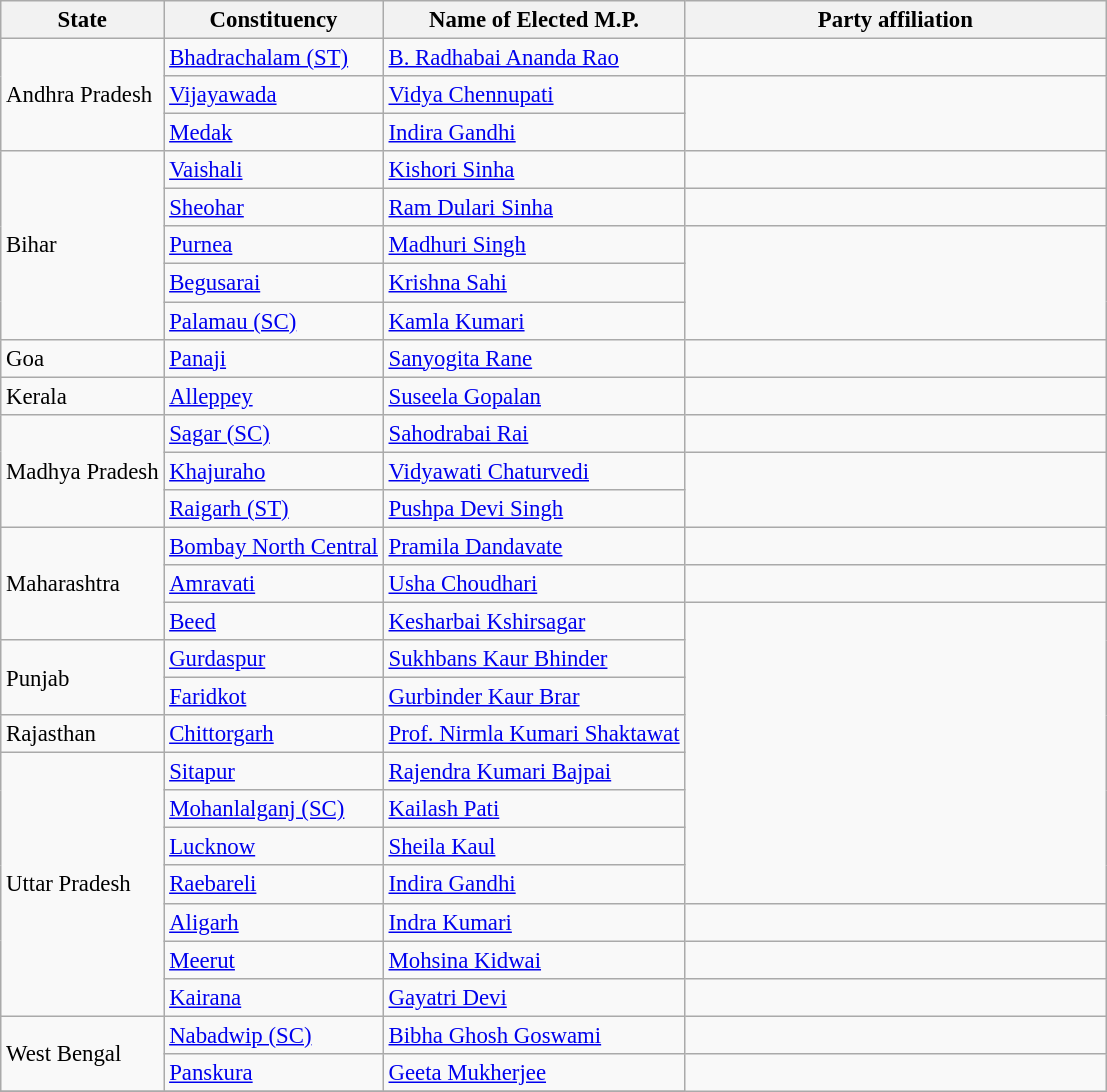<table class="wikitable sortable" style="font-size: 95%;">
<tr>
<th>State</th>
<th>Constituency</th>
<th>Name of Elected M.P.</th>
<th colspan="2" style="width:18em">Party affiliation</th>
</tr>
<tr>
<td rowspan=3>Andhra Pradesh</td>
<td><a href='#'>Bhadrachalam (ST)</a></td>
<td><a href='#'>B. Radhabai Ananda Rao</a></td>
<td></td>
</tr>
<tr>
<td><a href='#'>Vijayawada</a></td>
<td><a href='#'>Vidya Chennupati</a></td>
</tr>
<tr>
<td><a href='#'>Medak</a></td>
<td><a href='#'>Indira Gandhi</a></td>
</tr>
<tr>
<td rowspan=5>Bihar</td>
<td><a href='#'>Vaishali</a></td>
<td><a href='#'>Kishori Sinha</a></td>
<td></td>
</tr>
<tr>
<td><a href='#'>Sheohar</a></td>
<td><a href='#'>Ram Dulari Sinha</a></td>
<td></td>
</tr>
<tr>
<td><a href='#'>Purnea</a></td>
<td><a href='#'>Madhuri Singh</a></td>
</tr>
<tr>
<td><a href='#'>Begusarai</a></td>
<td><a href='#'>Krishna Sahi</a></td>
</tr>
<tr>
<td><a href='#'>Palamau (SC)</a></td>
<td><a href='#'>Kamla Kumari</a></td>
</tr>
<tr>
<td>Goa</td>
<td><a href='#'>Panaji</a></td>
<td><a href='#'>Sanyogita Rane</a></td>
<td></td>
</tr>
<tr>
<td>Kerala</td>
<td><a href='#'>Alleppey</a></td>
<td><a href='#'>Suseela Gopalan</a></td>
<td></td>
</tr>
<tr>
<td rowspan=3>Madhya Pradesh</td>
<td><a href='#'>Sagar (SC)</a></td>
<td><a href='#'>Sahodrabai Rai</a></td>
<td></td>
</tr>
<tr>
<td><a href='#'>Khajuraho</a></td>
<td><a href='#'>Vidyawati Chaturvedi</a></td>
</tr>
<tr>
<td><a href='#'>Raigarh (ST)</a></td>
<td><a href='#'>Pushpa Devi Singh</a></td>
</tr>
<tr>
<td rowspan=3>Maharashtra</td>
<td><a href='#'>Bombay North Central</a></td>
<td><a href='#'>Pramila Dandavate</a></td>
<td></td>
</tr>
<tr>
<td><a href='#'>Amravati</a></td>
<td><a href='#'>Usha Choudhari</a></td>
<td></td>
</tr>
<tr>
<td><a href='#'>Beed</a></td>
<td><a href='#'>Kesharbai Kshirsagar</a></td>
</tr>
<tr>
<td rowspan=2>Punjab</td>
<td><a href='#'>Gurdaspur</a></td>
<td><a href='#'>Sukhbans Kaur Bhinder</a></td>
</tr>
<tr>
<td><a href='#'>Faridkot</a></td>
<td><a href='#'>Gurbinder Kaur Brar</a></td>
</tr>
<tr>
<td>Rajasthan</td>
<td><a href='#'>Chittorgarh</a></td>
<td><a href='#'>Prof. Nirmla Kumari Shaktawat</a></td>
</tr>
<tr>
<td rowspan=7>Uttar Pradesh</td>
<td><a href='#'>Sitapur</a></td>
<td><a href='#'>Rajendra Kumari Bajpai</a></td>
</tr>
<tr>
<td><a href='#'>Mohanlalganj (SC)</a></td>
<td><a href='#'>Kailash Pati</a></td>
</tr>
<tr>
<td><a href='#'>Lucknow</a></td>
<td><a href='#'>Sheila Kaul</a></td>
</tr>
<tr>
<td><a href='#'>Raebareli</a></td>
<td><a href='#'>Indira Gandhi</a></td>
</tr>
<tr>
<td><a href='#'>Aligarh</a></td>
<td><a href='#'>Indra Kumari</a></td>
<td></td>
</tr>
<tr>
<td><a href='#'>Meerut</a></td>
<td><a href='#'>Mohsina Kidwai</a></td>
<td></td>
</tr>
<tr>
<td><a href='#'>Kairana</a></td>
<td><a href='#'>Gayatri Devi</a></td>
<td></td>
</tr>
<tr>
<td rowspan=2>West Bengal</td>
<td><a href='#'>Nabadwip (SC)</a></td>
<td><a href='#'>Bibha Ghosh Goswami</a></td>
<td></td>
</tr>
<tr>
<td><a href='#'>Panskura</a></td>
<td><a href='#'>Geeta Mukherjee</a></td>
</tr>
<tr>
</tr>
</table>
